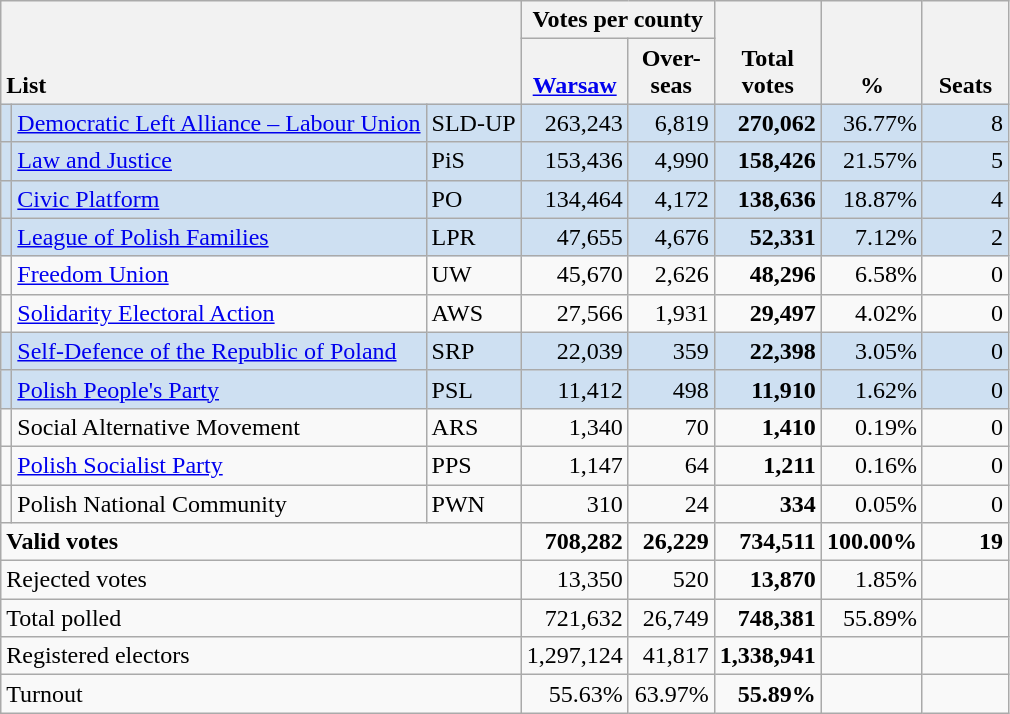<table class="wikitable" border="1" style="text-align:right;">
<tr>
<th style="text-align:left;" valign=bottom rowspan=2 colspan=3>List</th>
<th colspan=2>Votes per county</th>
<th align=center valign=bottom rowspan=2 width="50">Total<br>votes</th>
<th align=center valign=bottom rowspan=2 width="50">%</th>
<th align=center valign=bottom rowspan=2 width="50">Seats</th>
</tr>
<tr>
<th align=center valign=bottom width="50"><a href='#'>Warsaw</a></th>
<th align=center valign=bottom width="50">Over-<br>seas</th>
</tr>
<tr style="background:#CEE0F2;">
<td></td>
<td align=left style="white-space: nowrap;"><a href='#'>Democratic Left Alliance – Labour Union</a></td>
<td align=left>SLD-UP</td>
<td>263,243</td>
<td>6,819</td>
<td><strong>270,062</strong></td>
<td>36.77%</td>
<td>8</td>
</tr>
<tr style="background:#CEE0F2;">
<td></td>
<td align=left><a href='#'>Law and Justice</a></td>
<td align=left>PiS</td>
<td>153,436</td>
<td>4,990</td>
<td><strong>158,426</strong></td>
<td>21.57%</td>
<td>5</td>
</tr>
<tr style="background:#CEE0F2;">
<td></td>
<td align=left><a href='#'>Civic Platform</a></td>
<td align=left>PO</td>
<td>134,464</td>
<td>4,172</td>
<td><strong>138,636</strong></td>
<td>18.87%</td>
<td>4</td>
</tr>
<tr style="background:#CEE0F2;">
<td></td>
<td align=left><a href='#'>League of Polish Families</a></td>
<td align=left>LPR</td>
<td>47,655</td>
<td>4,676</td>
<td><strong>52,331</strong></td>
<td>7.12%</td>
<td>2</td>
</tr>
<tr>
<td></td>
<td align=left><a href='#'>Freedom Union</a></td>
<td align=left>UW</td>
<td>45,670</td>
<td>2,626</td>
<td><strong>48,296</strong></td>
<td>6.58%</td>
<td>0</td>
</tr>
<tr>
<td></td>
<td align=left><a href='#'>Solidarity Electoral Action</a></td>
<td align=left>AWS</td>
<td>27,566</td>
<td>1,931</td>
<td><strong>29,497</strong></td>
<td>4.02%</td>
<td>0</td>
</tr>
<tr style="background:#CEE0F2;">
<td></td>
<td align=left><a href='#'>Self-Defence of the Republic of Poland</a></td>
<td align=left>SRP</td>
<td>22,039</td>
<td>359</td>
<td><strong>22,398</strong></td>
<td>3.05%</td>
<td>0</td>
</tr>
<tr style="background:#CEE0F2;">
<td></td>
<td align=left><a href='#'>Polish People's Party</a></td>
<td align=left>PSL</td>
<td>11,412</td>
<td>498</td>
<td><strong>11,910</strong></td>
<td>1.62%</td>
<td>0</td>
</tr>
<tr>
<td></td>
<td align=left>Social Alternative Movement</td>
<td align=left>ARS</td>
<td>1,340</td>
<td>70</td>
<td><strong>1,410</strong></td>
<td>0.19%</td>
<td>0</td>
</tr>
<tr>
<td></td>
<td align=left><a href='#'>Polish Socialist Party</a></td>
<td align=left>PPS</td>
<td>1,147</td>
<td>64</td>
<td><strong>1,211</strong></td>
<td>0.16%</td>
<td>0</td>
</tr>
<tr>
<td></td>
<td align=left>Polish National Community</td>
<td align=left>PWN</td>
<td>310</td>
<td>24</td>
<td><strong>334</strong></td>
<td>0.05%</td>
<td>0</td>
</tr>
<tr style="font-weight:bold">
<td align=left colspan=3>Valid votes</td>
<td>708,282</td>
<td>26,229</td>
<td>734,511</td>
<td>100.00%</td>
<td>19</td>
</tr>
<tr>
<td align=left colspan=3>Rejected votes</td>
<td>13,350</td>
<td>520</td>
<td><strong>13,870</strong></td>
<td>1.85%</td>
<td></td>
</tr>
<tr>
<td align=left colspan=3>Total polled</td>
<td>721,632</td>
<td>26,749</td>
<td><strong>748,381</strong></td>
<td>55.89%</td>
<td></td>
</tr>
<tr>
<td align=left colspan=3>Registered electors</td>
<td>1,297,124</td>
<td>41,817</td>
<td><strong>1,338,941</strong></td>
<td></td>
<td></td>
</tr>
<tr>
<td align=left colspan=3>Turnout</td>
<td>55.63%</td>
<td>63.97%</td>
<td><strong>55.89%</strong></td>
<td></td>
<td></td>
</tr>
</table>
